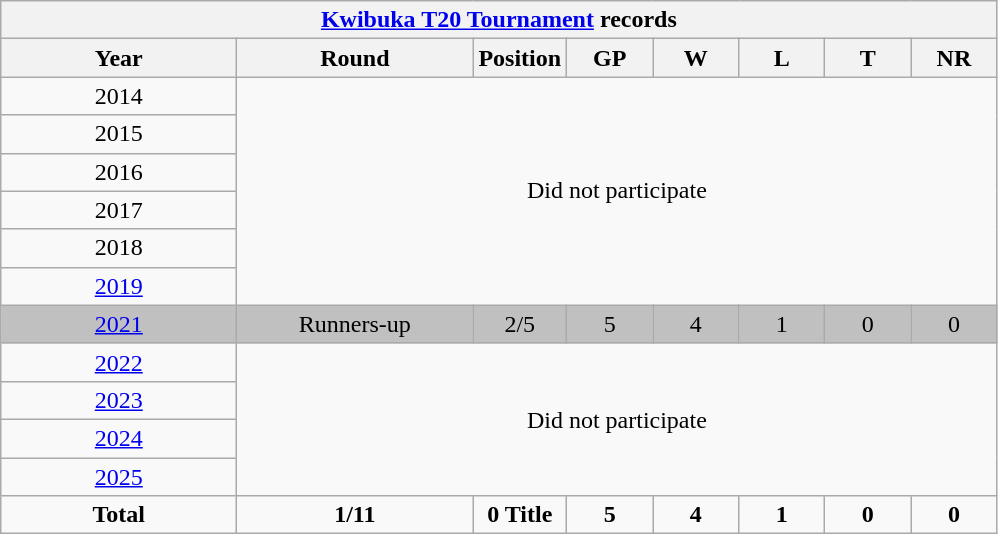<table class="wikitable" style="text-align: center; width=900px;">
<tr>
<th colspan=9><a href='#'>Kwibuka T20 Tournament</a> records</th>
</tr>
<tr>
<th width=150>Year</th>
<th width=150>Round</th>
<th width=50>Position</th>
<th width=50>GP</th>
<th width=50>W</th>
<th width=50>L</th>
<th width=50>T</th>
<th width=50>NR</th>
</tr>
<tr>
<td> 2014</td>
<td colspan=8 rowspan=6>Did not participate</td>
</tr>
<tr>
<td> 2015</td>
</tr>
<tr>
<td> 2016</td>
</tr>
<tr>
<td> 2017</td>
</tr>
<tr>
<td> 2018</td>
</tr>
<tr>
<td> <a href='#'>2019</a></td>
</tr>
<tr bgcolor=silver>
<td> <a href='#'>2021</a></td>
<td>Runners-up</td>
<td>2/5</td>
<td>5</td>
<td>4</td>
<td>1</td>
<td>0</td>
<td>0</td>
</tr>
<tr>
<td> <a href='#'>2022</a></td>
<td colspan=8 rowspan=4>Did not participate</td>
</tr>
<tr>
<td> <a href='#'>2023</a></td>
</tr>
<tr>
<td> <a href='#'>2024</a></td>
</tr>
<tr>
<td> <a href='#'>2025</a></td>
</tr>
<tr>
<td><strong>Total</strong></td>
<td><strong>1/11</strong></td>
<td><strong>0 Title</strong></td>
<td><strong>5</strong></td>
<td><strong>4</strong></td>
<td><strong>1</strong></td>
<td><strong>0</strong></td>
<td><strong>0</strong></td>
</tr>
</table>
